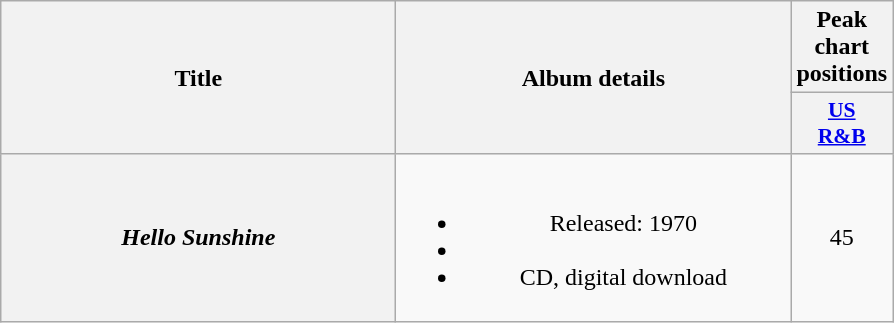<table class="wikitable plainrowheaders" style="text-align:center;">
<tr>
<th scope="col" rowspan="2" style="width:16em;">Title</th>
<th scope="col" rowspan="2" style="width:16em;">Album details</th>
<th scope="col" colspan="1">Peak chart positions</th>
</tr>
<tr>
<th style="width:3em; font-size:90%"><a href='#'>US<br>R&B</a></th>
</tr>
<tr>
<th scope="row"><em>Hello Sunshine</em></th>
<td><br><ul><li>Released: 1970</li><li></li><li>CD, digital download</li></ul></td>
<td>45</td>
</tr>
</table>
